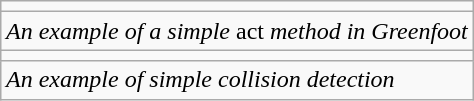<table class="wikitable" style="float: right; clear: right; margin: 0 0 1em 1em;">
<tr>
<td></td>
</tr>
<tr>
<td><em>An example of a simple </em>act<em> method in Greenfoot</em></td>
</tr>
<tr>
<td></td>
</tr>
<tr>
<td><em>An example of simple collision detection</em></td>
</tr>
</table>
